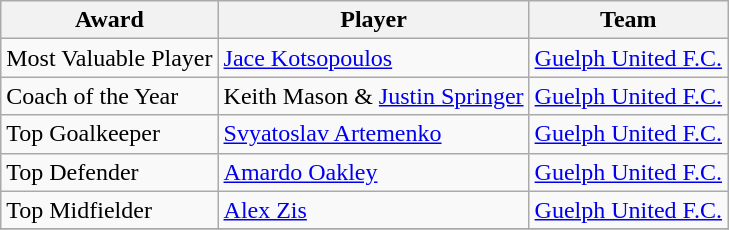<table class="wikitable">
<tr>
<th>Award</th>
<th>Player</th>
<th>Team</th>
</tr>
<tr>
<td>Most Valuable Player</td>
<td> <a href='#'>Jace Kotsopoulos</a></td>
<td><a href='#'>Guelph United F.C.</a></td>
</tr>
<tr>
<td>Coach of the Year</td>
<td> Keith Mason & <a href='#'>Justin Springer</a></td>
<td><a href='#'>Guelph United F.C.</a></td>
</tr>
<tr>
<td>Top Goalkeeper</td>
<td> <a href='#'>Svyatoslav Artemenko</a></td>
<td><a href='#'>Guelph United F.C.</a></td>
</tr>
<tr>
<td>Top Defender</td>
<td> <a href='#'>Amardo Oakley</a></td>
<td><a href='#'>Guelph United F.C.</a></td>
</tr>
<tr>
<td>Top Midfielder</td>
<td> <a href='#'>Alex Zis</a></td>
<td><a href='#'>Guelph United F.C.</a></td>
</tr>
<tr>
</tr>
</table>
